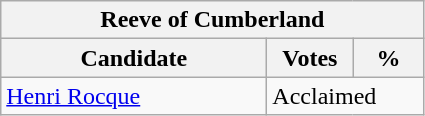<table class="wikitable">
<tr>
<th colspan="3">Reeve of Cumberland</th>
</tr>
<tr>
<th style="width: 170px">Candidate</th>
<th style="width: 50px">Votes</th>
<th style="width: 40px">%</th>
</tr>
<tr>
<td><a href='#'>Henri Rocque</a></td>
<td colspan="2">Acclaimed</td>
</tr>
</table>
